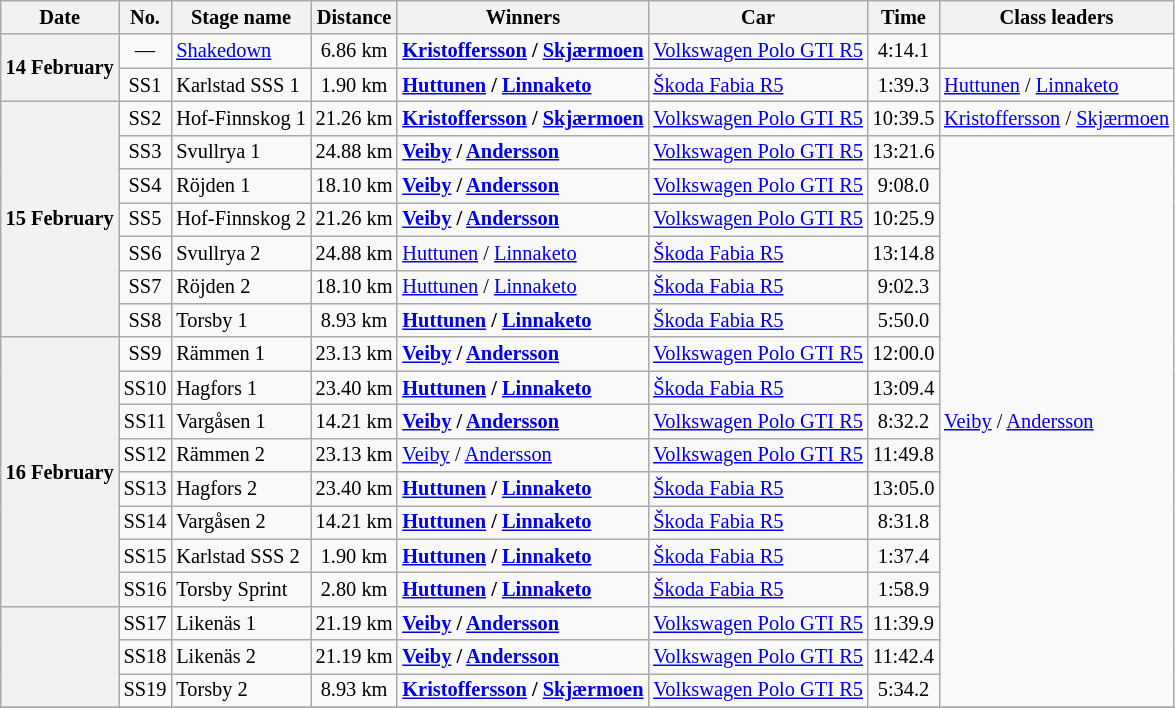<table class="wikitable" style="font-size: 85%;">
<tr>
<th>Date</th>
<th>No.</th>
<th>Stage name</th>
<th>Distance</th>
<th>Winners</th>
<th>Car</th>
<th>Time</th>
<th>Class leaders</th>
</tr>
<tr>
<th rowspan="2">14 February</th>
<td align="center">—</td>
<td nowrap><a href='#'>Shakedown</a></td>
<td align="center">6.86 km</td>
<td><strong><a href='#'>Kristoffersson</a> / <a href='#'>Skjærmoen</a></strong></td>
<td><a href='#'>Volkswagen Polo GTI R5</a></td>
<td align="center">4:14.1</td>
<td></td>
</tr>
<tr>
<td align="center">SS1</td>
<td>Karlstad SSS 1</td>
<td align="center">1.90 km</td>
<td><strong><a href='#'>Huttunen</a> / <a href='#'>Linnaketo</a></strong></td>
<td><a href='#'>Škoda Fabia R5</a></td>
<td align="center">1:39.3</td>
<td><a href='#'>Huttunen</a> / <a href='#'>Linnaketo</a></td>
</tr>
<tr>
<th rowspan="7">15 February</th>
<td align="center">SS2</td>
<td>Hof-Finnskog 1</td>
<td align="center">21.26 km</td>
<td nowrap><strong><a href='#'>Kristoffersson</a> / <a href='#'>Skjærmoen</a></strong></td>
<td nowrap><a href='#'>Volkswagen Polo GTI R5</a></td>
<td align="center">10:39.5</td>
<td nowrap><a href='#'>Kristoffersson</a> / <a href='#'>Skjærmoen</a></td>
</tr>
<tr>
<td align="center">SS3</td>
<td>Svullrya 1</td>
<td align="center">24.88 km</td>
<td><strong><a href='#'>Veiby</a> / <a href='#'>Andersson</a></strong></td>
<td><a href='#'>Volkswagen Polo GTI R5</a></td>
<td align="center">13:21.6</td>
<td rowspan="17"><a href='#'>Veiby</a> / <a href='#'>Andersson</a></td>
</tr>
<tr>
<td align="center">SS4</td>
<td>Röjden 1</td>
<td align="center">18.10 km</td>
<td><strong><a href='#'>Veiby</a> / <a href='#'>Andersson</a></strong></td>
<td><a href='#'>Volkswagen Polo GTI R5</a></td>
<td align="center">9:08.0</td>
</tr>
<tr>
<td align="center">SS5</td>
<td>Hof-Finnskog 2</td>
<td align="center">21.26 km</td>
<td><strong><a href='#'>Veiby</a> / <a href='#'>Andersson</a></strong></td>
<td><a href='#'>Volkswagen Polo GTI R5</a></td>
<td align="center">10:25.9</td>
</tr>
<tr>
<td align="center">SS6</td>
<td>Svullrya 2</td>
<td align="center">24.88 km</td>
<td><a href='#'>Huttunen</a> / <a href='#'>Linnaketo</a></td>
<td><a href='#'>Škoda Fabia R5</a></td>
<td align="center">13:14.8</td>
</tr>
<tr>
<td align="center">SS7</td>
<td>Röjden 2</td>
<td align="center">18.10 km</td>
<td><a href='#'>Huttunen</a> / <a href='#'>Linnaketo</a></td>
<td><a href='#'>Škoda Fabia R5</a></td>
<td align="center">9:02.3</td>
</tr>
<tr>
<td align="center">SS8</td>
<td>Torsby 1</td>
<td align="center">8.93 km</td>
<td><strong><a href='#'>Huttunen</a> / <a href='#'>Linnaketo</a></strong></td>
<td><a href='#'>Škoda Fabia R5</a></td>
<td align="center">5:50.0</td>
</tr>
<tr>
<th rowspan="8">16 February</th>
<td align="center">SS9</td>
<td>Rämmen 1</td>
<td align="center">23.13 km</td>
<td><strong><a href='#'>Veiby</a> / <a href='#'>Andersson</a></strong></td>
<td><a href='#'>Volkswagen Polo GTI R5</a></td>
<td align="center">12:00.0</td>
</tr>
<tr>
<td align="center">SS10</td>
<td>Hagfors 1</td>
<td align="center">23.40 km</td>
<td><strong><a href='#'>Huttunen</a> / <a href='#'>Linnaketo</a></strong></td>
<td><a href='#'>Škoda Fabia R5</a></td>
<td align="center">13:09.4</td>
</tr>
<tr>
<td align="center">SS11</td>
<td>Vargåsen 1</td>
<td align="center">14.21 km</td>
<td><strong><a href='#'>Veiby</a> / <a href='#'>Andersson</a></strong></td>
<td><a href='#'>Volkswagen Polo GTI R5</a></td>
<td align="center">8:32.2</td>
</tr>
<tr>
<td align="center">SS12</td>
<td>Rämmen 2</td>
<td align="center">23.13 km</td>
<td><a href='#'>Veiby</a> / <a href='#'>Andersson</a></td>
<td><a href='#'>Volkswagen Polo GTI R5</a></td>
<td align="center">11:49.8</td>
</tr>
<tr>
<td align="center">SS13</td>
<td>Hagfors 2</td>
<td align="center">23.40 km</td>
<td><strong><a href='#'>Huttunen</a> / <a href='#'>Linnaketo</a></strong></td>
<td><a href='#'>Škoda Fabia R5</a></td>
<td align="center">13:05.0</td>
</tr>
<tr>
<td align="center">SS14</td>
<td>Vargåsen 2</td>
<td align="center">14.21 km</td>
<td><strong><a href='#'>Huttunen</a> / <a href='#'>Linnaketo</a></strong></td>
<td><a href='#'>Škoda Fabia R5</a></td>
<td align="center">8:31.8</td>
</tr>
<tr>
<td align="center">SS15</td>
<td>Karlstad SSS 2</td>
<td align="center">1.90 km</td>
<td><strong><a href='#'>Huttunen</a> / <a href='#'>Linnaketo</a></strong></td>
<td><a href='#'>Škoda Fabia R5</a></td>
<td align="center">1:37.4</td>
</tr>
<tr>
<td align="center">SS16</td>
<td>Torsby Sprint</td>
<td align="center">2.80 km</td>
<td><strong><a href='#'>Huttunen</a> / <a href='#'>Linnaketo</a></strong></td>
<td><a href='#'>Škoda Fabia R5</a></td>
<td align="center">1:58.9</td>
</tr>
<tr>
<th rowspan="3"></th>
<td align="center">SS17</td>
<td>Likenäs 1</td>
<td align="center">21.19 km</td>
<td><strong><a href='#'>Veiby</a> / <a href='#'>Andersson</a></strong></td>
<td><a href='#'>Volkswagen Polo GTI R5</a></td>
<td align="center">11:39.9</td>
</tr>
<tr>
<td align="center">SS18</td>
<td>Likenäs 2</td>
<td align="center">21.19 km</td>
<td><strong><a href='#'>Veiby</a> / <a href='#'>Andersson</a></strong></td>
<td><a href='#'>Volkswagen Polo GTI R5</a></td>
<td align="center">11:42.4</td>
</tr>
<tr>
<td align="center">SS19</td>
<td>Torsby 2</td>
<td align="center">8.93 km</td>
<td><strong><a href='#'>Kristoffersson</a> / <a href='#'>Skjærmoen</a></strong></td>
<td><a href='#'>Volkswagen Polo GTI R5</a></td>
<td align="center">5:34.2</td>
</tr>
<tr>
</tr>
</table>
